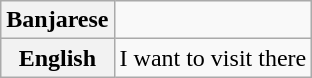<table class="wikitable">
<tr style="vertical-align: top;">
<th scope="row">Banjarese</th>
<td></td>
</tr>
<tr style="vertical-align: top;">
<th scope="row">English</th>
<td>I want to visit there</td>
</tr>
</table>
